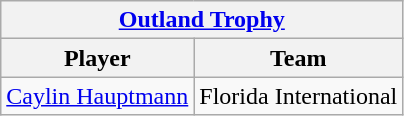<table class="wikitable" style="text-align: center;">
<tr>
<th colspan="2"><strong><a href='#'>Outland Trophy</a></strong></th>
</tr>
<tr>
<th>Player</th>
<th>Team</th>
</tr>
<tr>
<td><a href='#'>Caylin Hauptmann</a></td>
<td>Florida International</td>
</tr>
</table>
